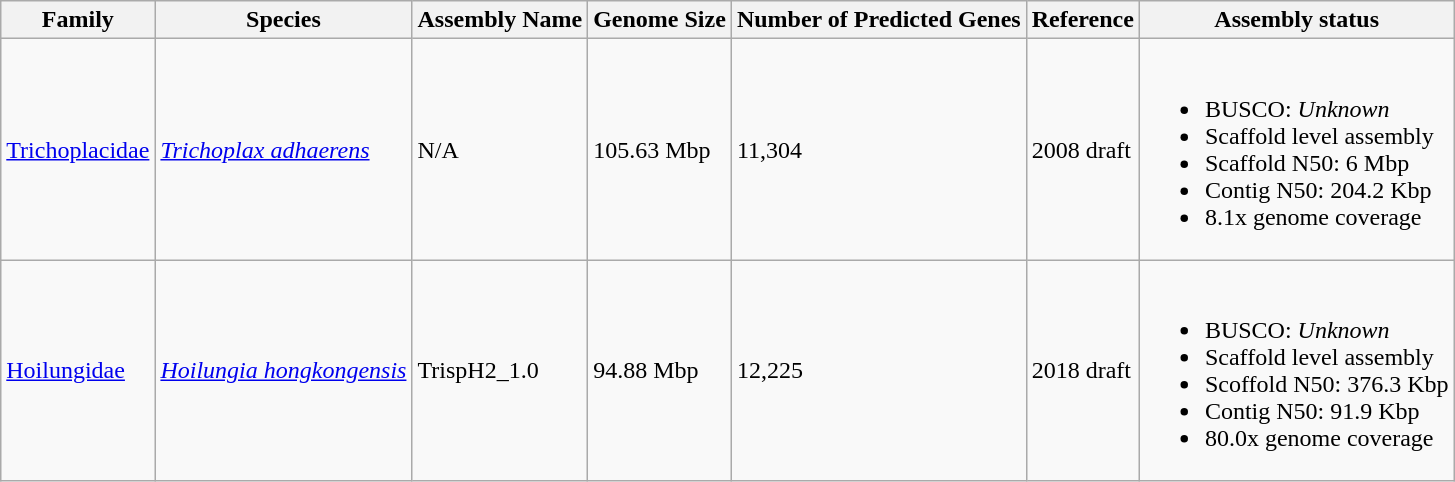<table class="wikitable sortable">
<tr>
<th>Family</th>
<th>Species</th>
<th>Assembly Name</th>
<th>Genome Size</th>
<th>Number of Predicted Genes</th>
<th>Reference</th>
<th>Assembly status</th>
</tr>
<tr>
<td><a href='#'>Trichoplacidae</a></td>
<td><em><a href='#'>Trichoplax adhaerens</a></em></td>
<td>N/A</td>
<td>105.63 Mbp</td>
<td>11,304</td>
<td>2008 draft</td>
<td><br><ul><li>BUSCO: <em>Unknown</em></li><li>Scaffold level assembly</li><li>Scaffold N50: 6 Mbp</li><li>Contig N50: 204.2 Kbp</li><li>8.1x genome coverage</li></ul></td>
</tr>
<tr>
<td><a href='#'>Hoilungidae</a></td>
<td><em><a href='#'>Hoilungia hongkongensis</a></em></td>
<td>TrispH2_1.0</td>
<td>94.88 Mbp</td>
<td>12,225</td>
<td>2018 draft</td>
<td><br><ul><li>BUSCO: <em>Unknown</em></li><li>Scaffold level assembly</li><li>Scoffold N50: 376.3 Kbp</li><li>Contig N50: 91.9 Kbp</li><li>80.0x genome coverage</li></ul></td>
</tr>
</table>
